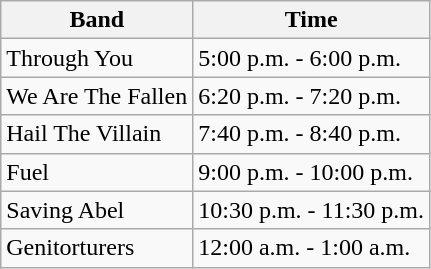<table class="wikitable">
<tr>
<th>Band</th>
<th>Time</th>
</tr>
<tr>
<td>Through You</td>
<td>5:00 p.m. - 6:00 p.m.</td>
</tr>
<tr>
<td>We Are The Fallen</td>
<td>6:20 p.m. - 7:20 p.m.</td>
</tr>
<tr>
<td>Hail The Villain</td>
<td>7:40 p.m. - 8:40 p.m.</td>
</tr>
<tr>
<td>Fuel</td>
<td>9:00 p.m. - 10:00 p.m.</td>
</tr>
<tr>
<td>Saving Abel</td>
<td>10:30 p.m. - 11:30 p.m.</td>
</tr>
<tr>
<td>Genitorturers</td>
<td>12:00 a.m. - 1:00 a.m.</td>
</tr>
</table>
